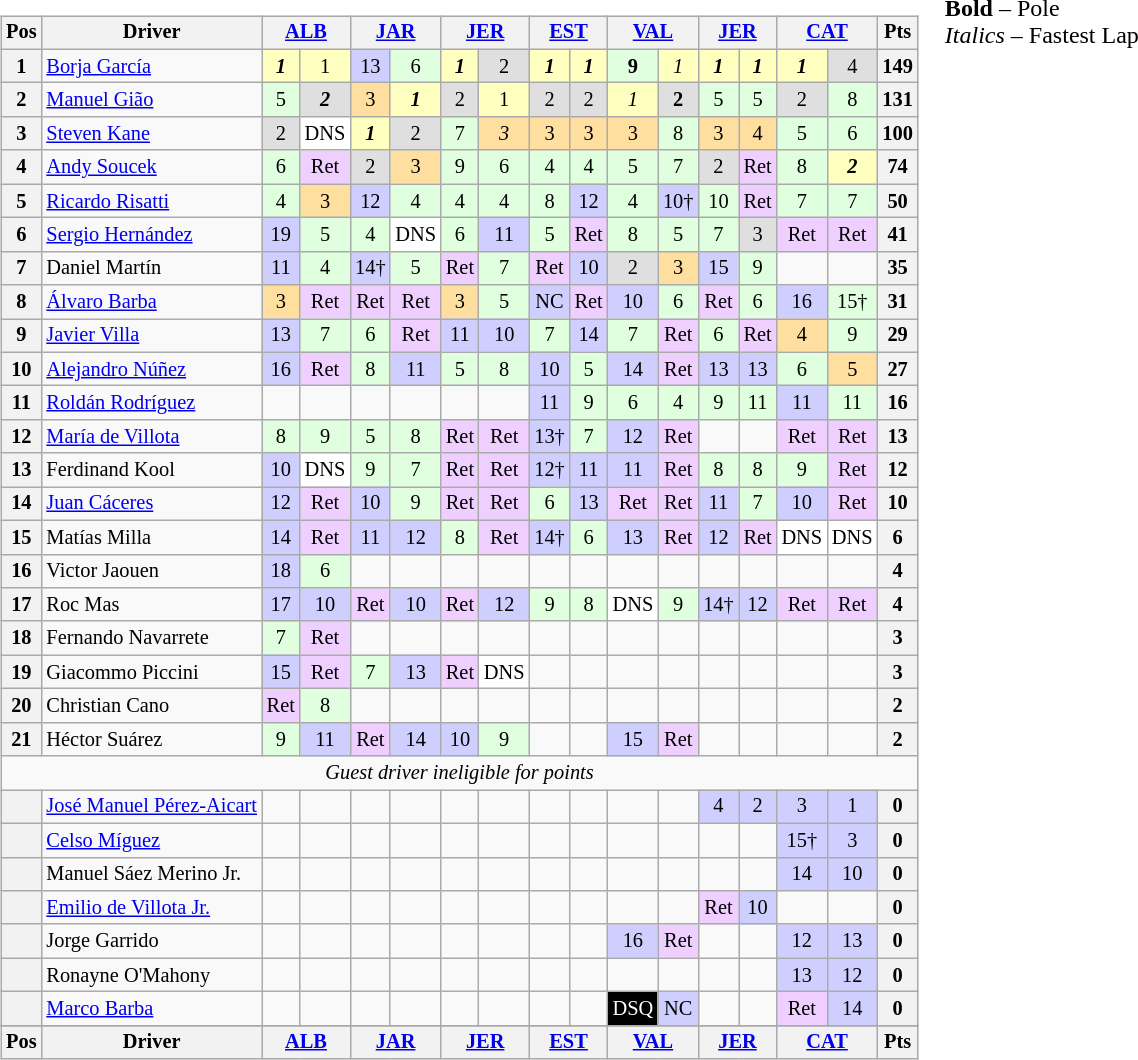<table>
<tr>
<td><br><table class="wikitable" style="font-size: 85%; text-align:center">
<tr valign="top">
<th valign="middle">Pos</th>
<th valign="middle">Driver</th>
<th colspan=2><a href='#'>ALB</a><br></th>
<th colspan=2><a href='#'>JAR</a><br></th>
<th colspan=2><a href='#'>JER</a><br></th>
<th colspan=2><a href='#'>EST</a><br></th>
<th colspan=2><a href='#'>VAL</a><br></th>
<th colspan=2><a href='#'>JER</a><br></th>
<th colspan=2><a href='#'>CAT</a><br></th>
<th valign="middle">Pts</th>
</tr>
<tr>
<th>1</th>
<td align=left> <a href='#'>Borja García</a></td>
<td style="background:#FFFFBF;"><strong><em>1</em></strong></td>
<td style="background:#FFFFBF;">1</td>
<td style="background:#cfcfff;">13</td>
<td style="background:#DFFFDF;">6</td>
<td style="background:#FFFFBF;"><strong><em>1</em></strong></td>
<td style="background:#DFDFDF;">2</td>
<td style="background:#FFFFBF;"><strong><em>1</em></strong></td>
<td style="background:#FFFFBF;"><strong><em>1</em></strong></td>
<td style="background:#DFFFDF;"><strong>9</strong></td>
<td style="background:#FFFFBF;"><em>1</em></td>
<td style="background:#FFFFBF;"><strong><em>1</em></strong></td>
<td style="background:#FFFFBF;"><strong><em>1</em></strong></td>
<td style="background:#FFFFBF;"><strong><em>1</em></strong></td>
<td style="background:#DFDFDF;">4</td>
<th>149</th>
</tr>
<tr>
<th>2</th>
<td align=left> <a href='#'>Manuel Gião</a></td>
<td style="background:#DFFFDF;">5</td>
<td style="background:#DFDFDF;"><strong><em>2</em></strong></td>
<td style="background:#FFDF9F;">3</td>
<td style="background:#FFFFBF;"><strong><em>1</em></strong></td>
<td style="background:#DFDFDF;">2</td>
<td style="background:#FFFFBF;">1</td>
<td style="background:#DFDFDF;">2</td>
<td style="background:#DFDFDF;">2</td>
<td style="background:#FFFFBF;"><em>1</em></td>
<td style="background:#DFDFDF;"><strong>2</strong></td>
<td style="background:#DFFFDF;">5</td>
<td style="background:#DFFFDF;">5</td>
<td style="background:#DFDFDF;">2</td>
<td style="background:#DFFFDF;">8</td>
<th>131</th>
</tr>
<tr>
<th>3</th>
<td align=left> <a href='#'>Steven Kane</a></td>
<td style="background:#DFDFDF;">2</td>
<td style="background:#FFFFFF;">DNS</td>
<td style="background:#FFFFBF;"><strong><em>1</em></strong></td>
<td style="background:#DFDFDF;">2</td>
<td style="background:#DFFFDF;">7</td>
<td style="background:#FFDF9F;"><em>3</em></td>
<td style="background:#FFDF9F;">3</td>
<td style="background:#FFDF9F;">3</td>
<td style="background:#FFDF9F;">3</td>
<td style="background:#DFFFDF;">8</td>
<td style="background:#FFDF9F;">3</td>
<td style="background:#FFDF9F;">4</td>
<td style="background:#DFFFDF;">5</td>
<td style="background:#DFFFDF;">6</td>
<th>100</th>
</tr>
<tr>
<th>4</th>
<td align=left> <a href='#'>Andy Soucek</a></td>
<td style="background:#DFFFDF;">6</td>
<td style="background:#EFCFFF;">Ret</td>
<td style="background:#DFDFDF;">2</td>
<td style="background:#FFDF9F;">3</td>
<td style="background:#DFFFDF;">9</td>
<td style="background:#DFFFDF;">6</td>
<td style="background:#DFFFDF;">4</td>
<td style="background:#DFFFDF;">4</td>
<td style="background:#DFFFDF;">5</td>
<td style="background:#DFFFDF;">7</td>
<td style="background:#DFDFDF;">2</td>
<td style="background:#EFCFFF;">Ret</td>
<td style="background:#DFFFDF;">8</td>
<td style="background:#FFFFBF;"><strong><em>2</em></strong></td>
<th>74</th>
</tr>
<tr>
<th>5</th>
<td align=left> <a href='#'>Ricardo Risatti</a></td>
<td style="background:#DFFFDF;">4</td>
<td style="background:#FFDF9F;">3</td>
<td style="background:#cfcfff;">12</td>
<td style="background:#DFFFDF;">4</td>
<td style="background:#DFFFDF;">4</td>
<td style="background:#DFFFDF;">4</td>
<td style="background:#DFFFDF;">8</td>
<td style="background:#cfcfff;">12</td>
<td style="background:#DFFFDF;">4</td>
<td style="background:#cfcfff;">10†</td>
<td style="background:#DFFFDF;">10</td>
<td style="background:#Efcfff;">Ret</td>
<td style="background:#DFFFDF;">7</td>
<td style="background:#DFFFDF;">7</td>
<th>50</th>
</tr>
<tr>
<th>6</th>
<td align=left> <a href='#'>Sergio Hernández</a></td>
<td style="background:#cfcfff;">19</td>
<td style="background:#DFFFDF;">5</td>
<td style="background:#DFFFDF;">4</td>
<td style="background:#FFFFFF;">DNS</td>
<td style="background:#DFFFDF;">6</td>
<td style="background:#cfcfff;">11</td>
<td style="background:#DFFFDF;">5</td>
<td style="background:#Efcfff;">Ret</td>
<td style="background:#DFFFDF;">8</td>
<td style="background:#DFFFDF;">5</td>
<td style="background:#DFFFDF;">7</td>
<td style="background:#DFDFDF;">3</td>
<td style="background:#Efcfff;">Ret</td>
<td style="background:#Efcfff;">Ret</td>
<th>41</th>
</tr>
<tr>
<th>7</th>
<td align=left> Daniel Martín</td>
<td style="background:#cfcfff;">11</td>
<td style="background:#DFFFDF;">4</td>
<td style="background:#cfcfff;">14†</td>
<td style="background:#DFFFDF;">5</td>
<td style="background:#Efcfff;">Ret</td>
<td style="background:#DFFFDF;">7</td>
<td style="background:#Efcfff;">Ret</td>
<td style="background:#cfcfff;">10</td>
<td style="background:#DFDFDF;">2</td>
<td style="background:#FFDF9F;">3</td>
<td style="background:#cfcfff;">15</td>
<td style="background:#DFFFDF;">9</td>
<td></td>
<td></td>
<th>35</th>
</tr>
<tr>
<th>8</th>
<td align=left> <a href='#'>Álvaro Barba</a></td>
<td style="background:#FFDF9F;">3</td>
<td style="background:#Efcfff;">Ret</td>
<td style="background:#Efcfff;">Ret</td>
<td style="background:#Efcfff;">Ret</td>
<td style="background:#FFDF9F;">3</td>
<td style="background:#DFFFDF;">5</td>
<td style="background:#cfcfff;">NC</td>
<td style="background:#Efcfff;">Ret</td>
<td style="background:#cfcfff;">10</td>
<td style="background:#DFFFDF;">6</td>
<td style="background:#Efcfff;">Ret</td>
<td style="background:#DFFFDF;">6</td>
<td style="background:#cfcfff;">16</td>
<td style="background:#DFFFDF;">15†</td>
<th>31</th>
</tr>
<tr>
<th>9</th>
<td align=left> <a href='#'>Javier Villa</a></td>
<td style="background:#cfcfff;">13</td>
<td style="background:#DFFFDF;">7</td>
<td style="background:#DFFFDF;">6</td>
<td style="background:#Efcfff;">Ret</td>
<td style="background:#cfcfff;">11</td>
<td style="background:#cfcfff;">10</td>
<td style="background:#DFFFDF;">7</td>
<td style="background:#cfcfff;">14</td>
<td style="background:#DFFFDF;">7</td>
<td style="background:#Efcfff;">Ret</td>
<td style="background:#DFFFDF;">6</td>
<td style="background:#Efcfff;">Ret</td>
<td style="background:#FFDF9F;">4</td>
<td style="background:#DFFFDF;">9</td>
<th>29</th>
</tr>
<tr>
<th>10</th>
<td align=left> <a href='#'>Alejandro Núñez</a></td>
<td style="background:#cfcfff;">16</td>
<td style="background:#Efcfff;">Ret</td>
<td style="background:#DFFFDF;">8</td>
<td style="background:#cfcfff;">11</td>
<td style="background:#DFFFDF;">5</td>
<td style="background:#DFFFDF;">8</td>
<td style="background:#cfcfff;">10</td>
<td style="background:#DFFFDF;">5</td>
<td style="background:#cfcfff;">14</td>
<td style="background:#Efcfff;">Ret</td>
<td style="background:#cfcfff;">13</td>
<td style="background:#cfcfff;">13</td>
<td style="background:#DFFFDF;">6</td>
<td style="background:#FFDF9F;">5</td>
<th>27</th>
</tr>
<tr>
<th>11</th>
<td align=left> <a href='#'>Roldán Rodríguez</a></td>
<td></td>
<td></td>
<td></td>
<td></td>
<td></td>
<td></td>
<td style="background:#cfcfff;">11</td>
<td style="background:#DFFFDF;">9</td>
<td style="background:#DFFFDF;">6</td>
<td style="background:#DFFFDF;">4</td>
<td style="background:#DFFFDF;">9</td>
<td style="background:#DFFFDF;">11</td>
<td style="background:#cfcfff;">11</td>
<td style="background:#DFFFDF;">11</td>
<th>16</th>
</tr>
<tr>
<th>12</th>
<td align=left> <a href='#'>María de Villota</a></td>
<td style="background:#DFFFDF;">8</td>
<td style="background:#DFFFDF;">9</td>
<td style="background:#DFFFDF;">5</td>
<td style="background:#DFFFDF;">8</td>
<td style="background:#Efcfff;">Ret</td>
<td style="background:#Efcfff;">Ret</td>
<td style="background:#cfcfff;">13†</td>
<td style="background:#DFFFDF;">7</td>
<td style="background:#cfcfff;">12</td>
<td style="background:#Efcfff;">Ret</td>
<td></td>
<td></td>
<td style="background:#Efcfff;">Ret</td>
<td style="background:#Efcfff;">Ret</td>
<th>13</th>
</tr>
<tr>
<th>13</th>
<td align=left> Ferdinand Kool</td>
<td style="background:#cfcfff;">10</td>
<td style="background:#FFFFFF;">DNS</td>
<td style="background:#DFFFDF;">9</td>
<td style="background:#DFFFDF;">7</td>
<td style="background:#Efcfff;">Ret</td>
<td style="background:#Efcfff;">Ret</td>
<td style="background:#cfcfff;">12†</td>
<td style="background:#cfcfff;">11</td>
<td style="background:#cfcfff;">11</td>
<td style="background:#Efcfff;">Ret</td>
<td style="background:#DFFFDF;">8</td>
<td style="background:#DFFFDF;">8</td>
<td style="background:#DFFFDF;">9</td>
<td style="background:#Efcfff;">Ret</td>
<th>12</th>
</tr>
<tr>
<th>14</th>
<td align=left> <a href='#'>Juan Cáceres</a></td>
<td style="background:#cfcfff;">12</td>
<td style="background:#Efcfff;">Ret</td>
<td style="background:#cfcfff;">10</td>
<td style="background:#DFFFDF;">9</td>
<td style="background:#Efcfff;">Ret</td>
<td style="background:#Efcfff;">Ret</td>
<td style="background:#DFFFDF;">6</td>
<td style="background:#cfcfff;">13</td>
<td style="background:#Efcfff;">Ret</td>
<td style="background:#Efcfff;">Ret</td>
<td style="background:#cfcfff;">11</td>
<td style="background:#DFFFDF;">7</td>
<td style="background:#cfcfff;">10</td>
<td style="background:#Efcfff;">Ret</td>
<th>10</th>
</tr>
<tr>
<th>15</th>
<td align=left> Matías Milla</td>
<td style="background:#cfcfff;">14</td>
<td style="background:#Efcfff;">Ret</td>
<td style="background:#cfcfff;">11</td>
<td style="background:#cfcfff;">12</td>
<td style="background:#DFFFDF;">8</td>
<td style="background:#Efcfff;">Ret</td>
<td style="background:#cfcfff;">14†</td>
<td style="background:#DFFFDF;">6</td>
<td style="background:#cfcfff;">13</td>
<td style="background:#Efcfff;">Ret</td>
<td style="background:#cfcfff;">12</td>
<td style="background:#Efcfff;">Ret</td>
<td style="background:#FFFFFF;">DNS</td>
<td style="background:#FFFFFF;">DNS</td>
<th>6</th>
</tr>
<tr>
<th>16</th>
<td align=left> Victor Jaouen</td>
<td style="background:#cfcfff;">18</td>
<td style="background:#DFFFDF;">6</td>
<td></td>
<td></td>
<td></td>
<td></td>
<td></td>
<td></td>
<td></td>
<td></td>
<td></td>
<td></td>
<td></td>
<td></td>
<th>4</th>
</tr>
<tr>
<th>17</th>
<td align=left> Roc Mas</td>
<td style="background:#cfcfff;">17</td>
<td style="background:#cfcfff;">10</td>
<td style="background:#Efcfff;">Ret</td>
<td style="background:#cfcfff;">10</td>
<td style="background:#Efcfff;">Ret</td>
<td style="background:#cfcfff;">12</td>
<td style="background:#DFFFDF;">9</td>
<td style="background:#DFFFDF;">8</td>
<td style="background:#FFFFFF;">DNS</td>
<td style="background:#DFFFDF;">9</td>
<td style="background:#cfcfff;">14†</td>
<td style="background:#cfcfff;">12</td>
<td style="background:#Efcfff;">Ret</td>
<td style="background:#Efcfff;">Ret</td>
<th>4</th>
</tr>
<tr>
<th>18</th>
<td align=left> Fernando Navarrete</td>
<td style="background:#DFFFDF;">7</td>
<td style="background:#Efcfff;">Ret</td>
<td></td>
<td></td>
<td></td>
<td></td>
<td></td>
<td></td>
<td></td>
<td></td>
<td></td>
<td></td>
<td></td>
<td></td>
<th>3</th>
</tr>
<tr>
<th>19</th>
<td align=left> Giacommo Piccini</td>
<td style="background:#cfcfff;">15</td>
<td style="background:#Efcfff;">Ret</td>
<td style="background:#DFFFDF;">7</td>
<td style="background:#cfcfff;">13</td>
<td style="background:#Efcfff;">Ret</td>
<td style="background:#FFFFFF;">DNS</td>
<td></td>
<td></td>
<td></td>
<td></td>
<td></td>
<td></td>
<td></td>
<td></td>
<th>3</th>
</tr>
<tr>
<th>20</th>
<td align=left> Christian Cano</td>
<td style="background:#Efcfff;">Ret</td>
<td style="background:#DFFFDF;">8</td>
<td></td>
<td></td>
<td></td>
<td></td>
<td></td>
<td></td>
<td></td>
<td></td>
<td></td>
<td></td>
<td></td>
<td></td>
<th>2</th>
</tr>
<tr>
<th>21</th>
<td align=left> Héctor Suárez</td>
<td style="background:#DFFFDF;">9</td>
<td style="background:#cfcfff;">11</td>
<td style="background:#Efcfff;">Ret</td>
<td style="background:#cfcfff;">14</td>
<td style="background:#cfcfff;">10</td>
<td style="background:#DFFFDF;">9</td>
<td></td>
<td></td>
<td style="background:#cfcfff;">15</td>
<td style="background:#Efcfff;">Ret</td>
<td></td>
<td></td>
<td></td>
<td></td>
<th>2</th>
</tr>
<tr>
<td colspan=17><em>Guest driver ineligible for points</em></td>
</tr>
<tr>
<th></th>
<td align=left nowrap> <a href='#'>José Manuel Pérez-Aicart</a></td>
<td></td>
<td></td>
<td></td>
<td></td>
<td></td>
<td></td>
<td></td>
<td></td>
<td></td>
<td></td>
<td style="background:#cfcfff;">4</td>
<td style="background:#cfcfff;">2</td>
<td style="background:#cfcfff;">3</td>
<td style="background:#cfcfff;">1</td>
<th>0</th>
</tr>
<tr>
<th></th>
<td align=left> <a href='#'>Celso Míguez</a></td>
<td></td>
<td></td>
<td></td>
<td></td>
<td></td>
<td></td>
<td></td>
<td></td>
<td></td>
<td></td>
<td></td>
<td></td>
<td style="background:#cfcfff;">15†</td>
<td style="background:#cfcfff;">3</td>
<th>0</th>
</tr>
<tr>
<th></th>
<td align=left> Manuel Sáez Merino Jr.</td>
<td></td>
<td></td>
<td></td>
<td></td>
<td></td>
<td></td>
<td></td>
<td></td>
<td></td>
<td></td>
<td></td>
<td></td>
<td style="background:#cfcfff;">14</td>
<td style="background:#cfcfff;">10</td>
<th>0</th>
</tr>
<tr>
<th></th>
<td align=left> <a href='#'>Emilio de Villota Jr.</a></td>
<td></td>
<td></td>
<td></td>
<td></td>
<td></td>
<td></td>
<td></td>
<td></td>
<td></td>
<td></td>
<td style="background:#Efcfff;">Ret</td>
<td style="background:#cfcfff;">10</td>
<td></td>
<td></td>
<th>0</th>
</tr>
<tr>
<th></th>
<td align=left> Jorge Garrido</td>
<td></td>
<td></td>
<td></td>
<td></td>
<td></td>
<td></td>
<td></td>
<td></td>
<td style="background:#cfcfff;">16</td>
<td style="background:#Efcfff;">Ret</td>
<td></td>
<td></td>
<td style="background:#cfcfff;">12</td>
<td style="background:#cfcfff;">13</td>
<th>0</th>
</tr>
<tr>
<th></th>
<td align=left> Ronayne O'Mahony</td>
<td></td>
<td></td>
<td></td>
<td></td>
<td></td>
<td></td>
<td></td>
<td></td>
<td></td>
<td></td>
<td></td>
<td></td>
<td style="background:#cfcfff;">13</td>
<td style="background:#cfcfff;">12</td>
<th>0</th>
</tr>
<tr>
<th></th>
<td align=left> <a href='#'>Marco Barba</a></td>
<td></td>
<td></td>
<td></td>
<td></td>
<td></td>
<td></td>
<td></td>
<td></td>
<td style="background:#000000; color:white">DSQ</td>
<td style="background:#cfcfff;">NC</td>
<td></td>
<td></td>
<td style="background:#Efcfff;">Ret</td>
<td style="background:#cfcfff;">14</td>
<th>0</th>
</tr>
<tr>
</tr>
<tr valign="top">
<th valign="middle">Pos</th>
<th valign="middle">Driver</th>
<th colspan=2><a href='#'>ALB</a><br></th>
<th colspan=2><a href='#'>JAR</a><br></th>
<th colspan=2><a href='#'>JER</a><br></th>
<th colspan=2><a href='#'>EST</a><br></th>
<th colspan=2><a href='#'>VAL</a><br></th>
<th colspan=2><a href='#'>JER</a><br></th>
<th colspan=2><a href='#'>CAT</a><br></th>
<th valign="middle">Pts</th>
</tr>
</table>
</td>
<td valign="top"><br>
<span><strong>Bold</strong> – Pole<br><em>Italics</em> – Fastest Lap</span></td>
</tr>
</table>
